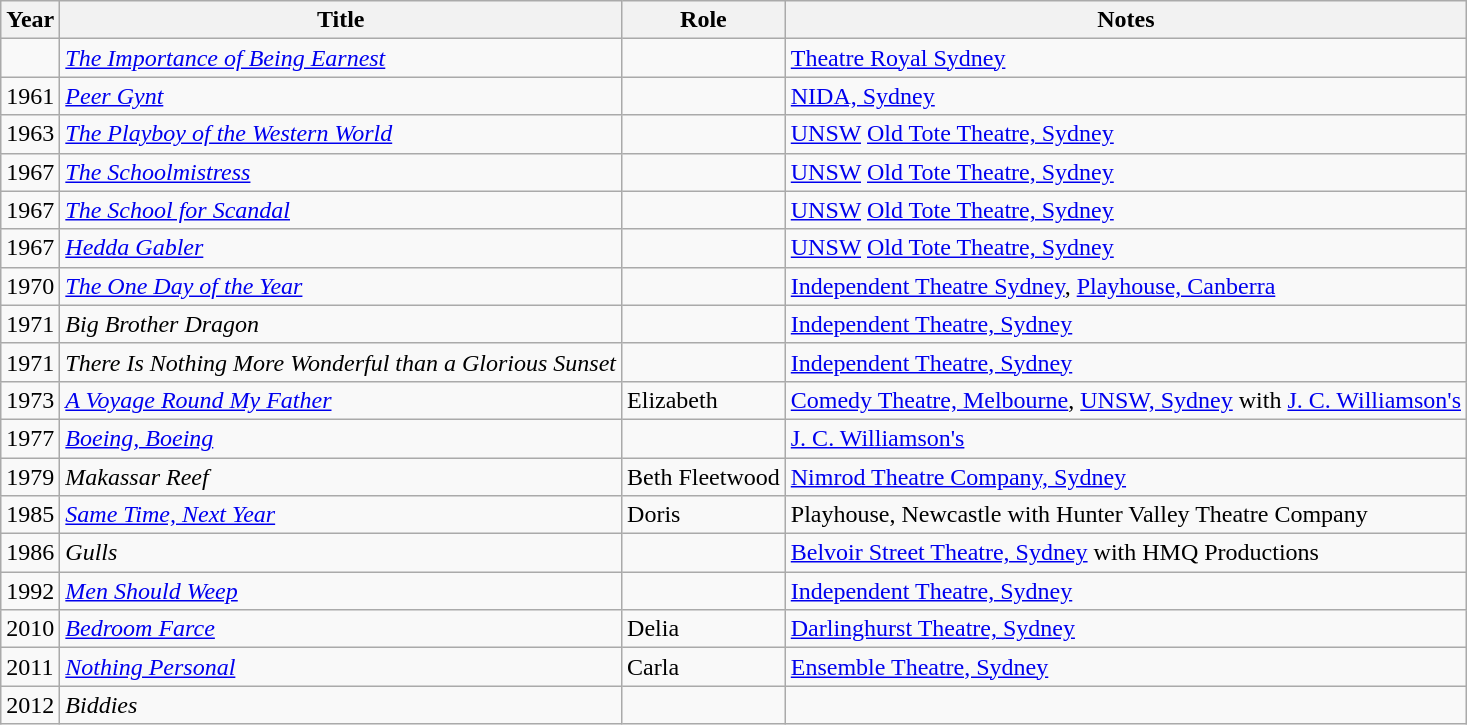<table class="wikitable">
<tr>
<th>Year</th>
<th>Title</th>
<th>Role</th>
<th>Notes</th>
</tr>
<tr>
<td></td>
<td><em><a href='#'>The Importance of Being Earnest</a></em></td>
<td></td>
<td><a href='#'>Theatre Royal Sydney</a></td>
</tr>
<tr>
<td>1961</td>
<td><em><a href='#'>Peer Gynt</a></em></td>
<td></td>
<td><a href='#'>NIDA, Sydney</a></td>
</tr>
<tr>
<td>1963</td>
<td><em><a href='#'>The Playboy of the Western World</a></em></td>
<td></td>
<td><a href='#'>UNSW</a> <a href='#'>Old Tote Theatre, Sydney</a></td>
</tr>
<tr>
<td>1967</td>
<td><em><a href='#'>The Schoolmistress</a></em></td>
<td></td>
<td><a href='#'>UNSW</a> <a href='#'>Old Tote Theatre, Sydney</a></td>
</tr>
<tr>
<td>1967</td>
<td><em><a href='#'>The School for Scandal</a></em></td>
<td></td>
<td><a href='#'>UNSW</a> <a href='#'>Old Tote Theatre, Sydney</a></td>
</tr>
<tr>
<td>1967</td>
<td><em><a href='#'>Hedda Gabler</a></em></td>
<td></td>
<td><a href='#'>UNSW</a> <a href='#'>Old Tote Theatre, Sydney</a></td>
</tr>
<tr>
<td>1970</td>
<td><em><a href='#'>The One Day of the Year</a></em></td>
<td></td>
<td><a href='#'>Independent Theatre Sydney</a>, <a href='#'>Playhouse, Canberra</a></td>
</tr>
<tr>
<td>1971</td>
<td><em>Big Brother Dragon</em></td>
<td></td>
<td><a href='#'>Independent Theatre, Sydney</a></td>
</tr>
<tr>
<td>1971</td>
<td><em>There Is Nothing More Wonderful than a Glorious Sunset</em></td>
<td></td>
<td><a href='#'>Independent Theatre, Sydney</a></td>
</tr>
<tr>
<td>1973</td>
<td><em><a href='#'>A Voyage Round My Father</a></em></td>
<td>Elizabeth</td>
<td><a href='#'>Comedy Theatre, Melbourne</a>, <a href='#'>UNSW, Sydney</a> with <a href='#'>J. C. Williamson's</a></td>
</tr>
<tr>
<td>1977</td>
<td><em><a href='#'>Boeing, Boeing</a></em></td>
<td></td>
<td><a href='#'>J. C. Williamson's</a></td>
</tr>
<tr>
<td>1979</td>
<td><em>Makassar Reef </em></td>
<td>Beth Fleetwood</td>
<td><a href='#'>Nimrod Theatre Company, Sydney</a></td>
</tr>
<tr>
<td>1985</td>
<td><em><a href='#'>Same Time, Next Year</a></em></td>
<td>Doris</td>
<td>Playhouse, Newcastle with Hunter Valley Theatre Company</td>
</tr>
<tr>
<td>1986</td>
<td><em>Gulls</em></td>
<td></td>
<td><a href='#'>Belvoir Street Theatre, Sydney</a> with HMQ Productions</td>
</tr>
<tr>
<td>1992</td>
<td><em><a href='#'>Men Should Weep</a></em></td>
<td></td>
<td><a href='#'>Independent Theatre, Sydney</a></td>
</tr>
<tr>
<td>2010</td>
<td><em><a href='#'>Bedroom Farce</a></em></td>
<td>Delia</td>
<td><a href='#'>Darlinghurst Theatre, Sydney</a></td>
</tr>
<tr>
<td>2011</td>
<td><em><a href='#'>Nothing Personal</a></em></td>
<td>Carla</td>
<td><a href='#'>Ensemble Theatre, Sydney</a></td>
</tr>
<tr>
<td>2012</td>
<td><em>Biddies</em></td>
<td></td>
<td></td>
</tr>
</table>
